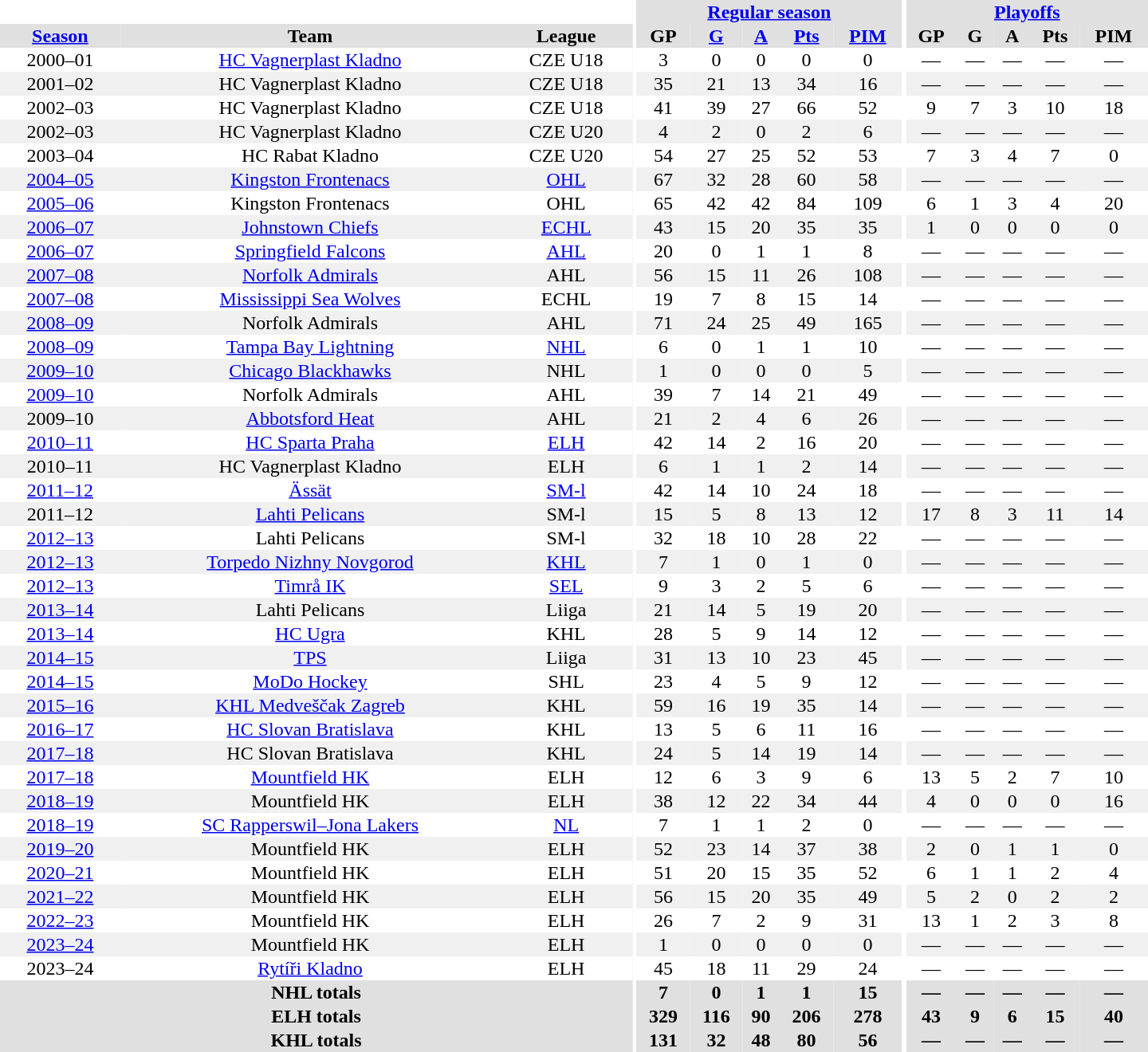<table border="0" cellpadding="1" cellspacing="0" style="text-align:center; width:60em">
<tr bgcolor="#e0e0e0">
<th colspan="3" bgcolor="#ffffff"></th>
<th rowspan="99" bgcolor="#ffffff"></th>
<th colspan="5"><a href='#'>Regular season</a></th>
<th rowspan="99" bgcolor="#ffffff"></th>
<th colspan="5"><a href='#'>Playoffs</a></th>
</tr>
<tr bgcolor="#e0e0e0">
<th><a href='#'>Season</a></th>
<th>Team</th>
<th>League</th>
<th>GP</th>
<th><a href='#'>G</a></th>
<th><a href='#'>A</a></th>
<th><a href='#'>Pts</a></th>
<th><a href='#'>PIM</a></th>
<th>GP</th>
<th>G</th>
<th>A</th>
<th>Pts</th>
<th>PIM</th>
</tr>
<tr>
<td>2000–01</td>
<td><a href='#'>HC Vagnerplast Kladno</a></td>
<td>CZE U18</td>
<td>3</td>
<td>0</td>
<td>0</td>
<td>0</td>
<td>0</td>
<td>—</td>
<td>—</td>
<td>—</td>
<td>—</td>
<td>—</td>
</tr>
<tr bgcolor="#f0f0f0">
<td>2001–02</td>
<td>HC Vagnerplast Kladno</td>
<td>CZE U18</td>
<td>35</td>
<td>21</td>
<td>13</td>
<td>34</td>
<td>16</td>
<td>—</td>
<td>—</td>
<td>—</td>
<td>—</td>
<td>—</td>
</tr>
<tr>
<td>2002–03</td>
<td>HC Vagnerplast Kladno</td>
<td>CZE U18</td>
<td>41</td>
<td>39</td>
<td>27</td>
<td>66</td>
<td>52</td>
<td>9</td>
<td>7</td>
<td>3</td>
<td>10</td>
<td>18</td>
</tr>
<tr bgcolor="#f0f0f0">
<td>2002–03</td>
<td>HC Vagnerplast Kladno</td>
<td>CZE U20</td>
<td>4</td>
<td>2</td>
<td>0</td>
<td>2</td>
<td>6</td>
<td>—</td>
<td>—</td>
<td>—</td>
<td>—</td>
<td>—</td>
</tr>
<tr>
<td>2003–04</td>
<td>HC Rabat Kladno</td>
<td>CZE U20</td>
<td>54</td>
<td>27</td>
<td>25</td>
<td>52</td>
<td>53</td>
<td>7</td>
<td>3</td>
<td>4</td>
<td>7</td>
<td>0</td>
</tr>
<tr bgcolor="#f0f0f0">
<td><a href='#'>2004–05</a></td>
<td><a href='#'>Kingston Frontenacs</a></td>
<td><a href='#'>OHL</a></td>
<td>67</td>
<td>32</td>
<td>28</td>
<td>60</td>
<td>58</td>
<td>—</td>
<td>—</td>
<td>—</td>
<td>—</td>
<td>—</td>
</tr>
<tr>
<td><a href='#'>2005–06</a></td>
<td>Kingston Frontenacs</td>
<td>OHL</td>
<td>65</td>
<td>42</td>
<td>42</td>
<td>84</td>
<td>109</td>
<td>6</td>
<td>1</td>
<td>3</td>
<td>4</td>
<td>20</td>
</tr>
<tr bgcolor="#f0f0f0">
<td><a href='#'>2006–07</a></td>
<td><a href='#'>Johnstown Chiefs</a></td>
<td><a href='#'>ECHL</a></td>
<td>43</td>
<td>15</td>
<td>20</td>
<td>35</td>
<td>35</td>
<td>1</td>
<td>0</td>
<td>0</td>
<td>0</td>
<td>0</td>
</tr>
<tr>
<td><a href='#'>2006–07</a></td>
<td><a href='#'>Springfield Falcons</a></td>
<td><a href='#'>AHL</a></td>
<td>20</td>
<td>0</td>
<td>1</td>
<td>1</td>
<td>8</td>
<td>—</td>
<td>—</td>
<td>—</td>
<td>—</td>
<td>—</td>
</tr>
<tr bgcolor="#f0f0f0">
<td><a href='#'>2007–08</a></td>
<td><a href='#'>Norfolk Admirals</a></td>
<td>AHL</td>
<td>56</td>
<td>15</td>
<td>11</td>
<td>26</td>
<td>108</td>
<td>—</td>
<td>—</td>
<td>—</td>
<td>—</td>
<td>—</td>
</tr>
<tr>
<td><a href='#'>2007–08</a></td>
<td><a href='#'>Mississippi Sea Wolves</a></td>
<td>ECHL</td>
<td>19</td>
<td>7</td>
<td>8</td>
<td>15</td>
<td>14</td>
<td>—</td>
<td>—</td>
<td>—</td>
<td>—</td>
<td>—</td>
</tr>
<tr bgcolor="#f0f0f0">
<td><a href='#'>2008–09</a></td>
<td>Norfolk Admirals</td>
<td>AHL</td>
<td>71</td>
<td>24</td>
<td>25</td>
<td>49</td>
<td>165</td>
<td>—</td>
<td>—</td>
<td>—</td>
<td>—</td>
<td>—</td>
</tr>
<tr>
<td><a href='#'>2008–09</a></td>
<td><a href='#'>Tampa Bay Lightning</a></td>
<td><a href='#'>NHL</a></td>
<td>6</td>
<td>0</td>
<td>1</td>
<td>1</td>
<td>10</td>
<td>—</td>
<td>—</td>
<td>—</td>
<td>—</td>
<td>—</td>
</tr>
<tr bgcolor="#f0f0f0">
<td><a href='#'>2009–10</a></td>
<td><a href='#'>Chicago Blackhawks</a></td>
<td>NHL</td>
<td>1</td>
<td>0</td>
<td>0</td>
<td>0</td>
<td>5</td>
<td>—</td>
<td>—</td>
<td>—</td>
<td>—</td>
<td>—</td>
</tr>
<tr>
<td><a href='#'>2009–10</a></td>
<td>Norfolk Admirals</td>
<td>AHL</td>
<td>39</td>
<td>7</td>
<td>14</td>
<td>21</td>
<td>49</td>
<td>—</td>
<td>—</td>
<td>—</td>
<td>—</td>
<td>—</td>
</tr>
<tr bgcolor="#f0f0f0">
<td>2009–10</td>
<td><a href='#'>Abbotsford Heat</a></td>
<td>AHL</td>
<td>21</td>
<td>2</td>
<td>4</td>
<td>6</td>
<td>26</td>
<td>—</td>
<td>—</td>
<td>—</td>
<td>—</td>
<td>—</td>
</tr>
<tr>
<td><a href='#'>2010–11</a></td>
<td><a href='#'>HC Sparta Praha</a></td>
<td><a href='#'>ELH</a></td>
<td>42</td>
<td>14</td>
<td>2</td>
<td>16</td>
<td>20</td>
<td>—</td>
<td>—</td>
<td>—</td>
<td>—</td>
<td>—</td>
</tr>
<tr bgcolor="#f0f0f0">
<td>2010–11</td>
<td>HC Vagnerplast Kladno</td>
<td>ELH</td>
<td>6</td>
<td>1</td>
<td>1</td>
<td>2</td>
<td>14</td>
<td>—</td>
<td>—</td>
<td>—</td>
<td>—</td>
<td>—</td>
</tr>
<tr>
<td><a href='#'>2011–12</a></td>
<td><a href='#'>Ässät</a></td>
<td><a href='#'>SM-l</a></td>
<td>42</td>
<td>14</td>
<td>10</td>
<td>24</td>
<td>18</td>
<td>—</td>
<td>—</td>
<td>—</td>
<td>—</td>
<td>—</td>
</tr>
<tr bgcolor="#f0f0f0">
<td>2011–12</td>
<td><a href='#'>Lahti Pelicans</a></td>
<td>SM-l</td>
<td>15</td>
<td>5</td>
<td>8</td>
<td>13</td>
<td>12</td>
<td>17</td>
<td>8</td>
<td>3</td>
<td>11</td>
<td>14</td>
</tr>
<tr>
<td><a href='#'>2012–13</a></td>
<td>Lahti Pelicans</td>
<td>SM-l</td>
<td>32</td>
<td>18</td>
<td>10</td>
<td>28</td>
<td>22</td>
<td>—</td>
<td>—</td>
<td>—</td>
<td>—</td>
<td>—</td>
</tr>
<tr bgcolor="#f0f0f0">
<td><a href='#'>2012–13</a></td>
<td><a href='#'>Torpedo Nizhny Novgorod</a></td>
<td><a href='#'>KHL</a></td>
<td>7</td>
<td>1</td>
<td>0</td>
<td>1</td>
<td>0</td>
<td>—</td>
<td>—</td>
<td>—</td>
<td>—</td>
<td>—</td>
</tr>
<tr>
<td><a href='#'>2012–13</a></td>
<td><a href='#'>Timrå IK</a></td>
<td><a href='#'>SEL</a></td>
<td>9</td>
<td>3</td>
<td>2</td>
<td>5</td>
<td>6</td>
<td>—</td>
<td>—</td>
<td>—</td>
<td>—</td>
<td>—</td>
</tr>
<tr bgcolor="#f0f0f0">
<td><a href='#'>2013–14</a></td>
<td>Lahti Pelicans</td>
<td>Liiga</td>
<td>21</td>
<td>14</td>
<td>5</td>
<td>19</td>
<td>20</td>
<td>—</td>
<td>—</td>
<td>—</td>
<td>—</td>
<td>—</td>
</tr>
<tr>
<td><a href='#'>2013–14</a></td>
<td><a href='#'>HC Ugra</a></td>
<td>KHL</td>
<td>28</td>
<td>5</td>
<td>9</td>
<td>14</td>
<td>12</td>
<td>—</td>
<td>—</td>
<td>—</td>
<td>—</td>
<td>—</td>
</tr>
<tr bgcolor="#f0f0f0">
<td><a href='#'>2014–15</a></td>
<td><a href='#'>TPS</a></td>
<td>Liiga</td>
<td>31</td>
<td>13</td>
<td>10</td>
<td>23</td>
<td>45</td>
<td>—</td>
<td>—</td>
<td>—</td>
<td>—</td>
<td>—</td>
</tr>
<tr>
<td><a href='#'>2014–15</a></td>
<td><a href='#'>MoDo Hockey</a></td>
<td>SHL</td>
<td>23</td>
<td>4</td>
<td>5</td>
<td>9</td>
<td>12</td>
<td>—</td>
<td>—</td>
<td>—</td>
<td>—</td>
<td>—</td>
</tr>
<tr bgcolor="#f0f0f0">
<td><a href='#'>2015–16</a></td>
<td><a href='#'>KHL Medveščak Zagreb</a></td>
<td>KHL</td>
<td>59</td>
<td>16</td>
<td>19</td>
<td>35</td>
<td>14</td>
<td>—</td>
<td>—</td>
<td>—</td>
<td>—</td>
<td>—</td>
</tr>
<tr>
<td><a href='#'>2016–17</a></td>
<td><a href='#'>HC Slovan Bratislava</a></td>
<td>KHL</td>
<td>13</td>
<td>5</td>
<td>6</td>
<td>11</td>
<td>16</td>
<td>—</td>
<td>—</td>
<td>—</td>
<td>—</td>
<td>—</td>
</tr>
<tr bgcolor="#f0f0f0">
<td><a href='#'>2017–18</a></td>
<td>HC Slovan Bratislava</td>
<td>KHL</td>
<td>24</td>
<td>5</td>
<td>14</td>
<td>19</td>
<td>14</td>
<td>—</td>
<td>—</td>
<td>—</td>
<td>—</td>
<td>—</td>
</tr>
<tr>
<td><a href='#'>2017–18</a></td>
<td><a href='#'>Mountfield HK</a></td>
<td>ELH</td>
<td>12</td>
<td>6</td>
<td>3</td>
<td>9</td>
<td>6</td>
<td>13</td>
<td>5</td>
<td>2</td>
<td>7</td>
<td>10</td>
</tr>
<tr bgcolor="#f0f0f0">
<td><a href='#'>2018–19</a></td>
<td>Mountfield HK</td>
<td>ELH</td>
<td>38</td>
<td>12</td>
<td>22</td>
<td>34</td>
<td>44</td>
<td>4</td>
<td>0</td>
<td>0</td>
<td>0</td>
<td>16</td>
</tr>
<tr>
<td><a href='#'>2018–19</a></td>
<td><a href='#'>SC Rapperswil–Jona Lakers</a></td>
<td><a href='#'>NL</a></td>
<td>7</td>
<td>1</td>
<td>1</td>
<td>2</td>
<td>0</td>
<td>—</td>
<td>—</td>
<td>—</td>
<td>—</td>
<td>—</td>
</tr>
<tr bgcolor="#f0f0f0">
<td><a href='#'>2019–20</a></td>
<td>Mountfield HK</td>
<td>ELH</td>
<td>52</td>
<td>23</td>
<td>14</td>
<td>37</td>
<td>38</td>
<td>2</td>
<td>0</td>
<td>1</td>
<td>1</td>
<td>0</td>
</tr>
<tr>
<td><a href='#'>2020–21</a></td>
<td>Mountfield HK</td>
<td>ELH</td>
<td>51</td>
<td>20</td>
<td>15</td>
<td>35</td>
<td>52</td>
<td>6</td>
<td>1</td>
<td>1</td>
<td>2</td>
<td>4</td>
</tr>
<tr bgcolor="#f0f0f0">
<td><a href='#'>2021–22</a></td>
<td>Mountfield HK</td>
<td>ELH</td>
<td>56</td>
<td>15</td>
<td>20</td>
<td>35</td>
<td>49</td>
<td>5</td>
<td>2</td>
<td>0</td>
<td>2</td>
<td>2</td>
</tr>
<tr>
<td><a href='#'>2022–23</a></td>
<td>Mountfield HK</td>
<td>ELH</td>
<td>26</td>
<td>7</td>
<td>2</td>
<td>9</td>
<td>31</td>
<td>13</td>
<td>1</td>
<td>2</td>
<td>3</td>
<td>8</td>
</tr>
<tr bgcolor="#f0f0f0">
<td><a href='#'>2023–24</a></td>
<td>Mountfield HK</td>
<td>ELH</td>
<td>1</td>
<td>0</td>
<td>0</td>
<td>0</td>
<td>0</td>
<td>—</td>
<td>—</td>
<td>—</td>
<td>—</td>
<td>—</td>
</tr>
<tr>
<td>2023–24</td>
<td><a href='#'>Rytíři Kladno</a></td>
<td>ELH</td>
<td>45</td>
<td>18</td>
<td>11</td>
<td>29</td>
<td>24</td>
<td>—</td>
<td>—</td>
<td>—</td>
<td>—</td>
<td>—</td>
</tr>
<tr bgcolor="#e0e0e0">
<th colspan="3">NHL totals</th>
<th>7</th>
<th>0</th>
<th>1</th>
<th>1</th>
<th>15</th>
<th>—</th>
<th>—</th>
<th>—</th>
<th>—</th>
<th>—</th>
</tr>
<tr bgcolor="#e0e0e0">
<th colspan="3">ELH totals</th>
<th>329</th>
<th>116</th>
<th>90</th>
<th>206</th>
<th>278</th>
<th>43</th>
<th>9</th>
<th>6</th>
<th>15</th>
<th>40</th>
</tr>
<tr bgcolor="#e0e0e0">
<th colspan="3">KHL totals</th>
<th>131</th>
<th>32</th>
<th>48</th>
<th>80</th>
<th>56</th>
<th>—</th>
<th>—</th>
<th>—</th>
<th>—</th>
<th>—</th>
</tr>
</table>
